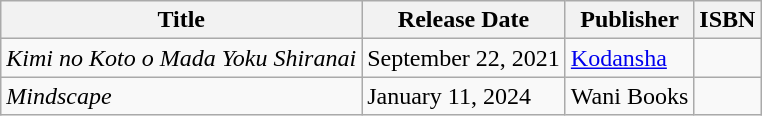<table class="wikitable">
<tr>
<th>Title</th>
<th>Release Date</th>
<th>Publisher</th>
<th>ISBN</th>
</tr>
<tr>
<td><em>Kimi no Koto o Mada Yoku Shiranai</em></td>
<td>September 22, 2021</td>
<td><a href='#'>Kodansha</a></td>
<td></td>
</tr>
<tr>
<td><em>Mindscape</em></td>
<td>January 11, 2024</td>
<td>Wani Books</td>
<td></td>
</tr>
</table>
